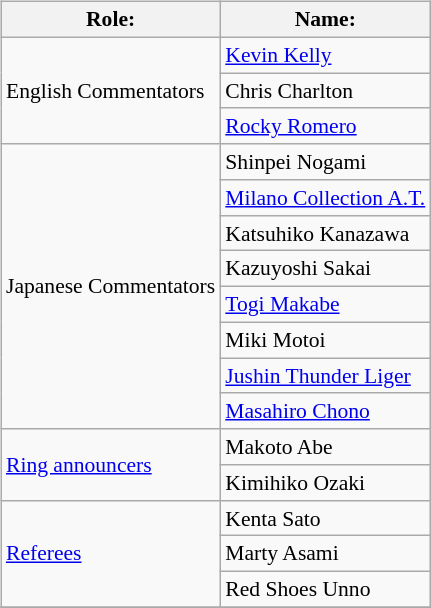<table class=wikitable style="font-size:90%; margin: 0.5em 0 0.5em 1em; float: right; clear: right;">
<tr>
<th>Role:</th>
<th>Name:</th>
</tr>
<tr>
<td rowspan="3">English Commentators</td>
<td><a href='#'>Kevin Kelly</a></td>
</tr>
<tr>
<td>Chris Charlton</td>
</tr>
<tr>
<td><a href='#'>Rocky Romero</a></td>
</tr>
<tr>
<td rowspan=8>Japanese Commentators</td>
<td>Shinpei Nogami</td>
</tr>
<tr>
<td><a href='#'>Milano Collection A.T.</a></td>
</tr>
<tr>
<td>Katsuhiko Kanazawa</td>
</tr>
<tr>
<td>Kazuyoshi Sakai</td>
</tr>
<tr>
<td><a href='#'>Togi Makabe</a></td>
</tr>
<tr>
<td>Miki Motoi</td>
</tr>
<tr>
<td><a href='#'>Jushin Thunder Liger</a></td>
</tr>
<tr>
<td><a href='#'>Masahiro Chono</a></td>
</tr>
<tr>
<td rowspan=2><a href='#'>Ring announcers</a></td>
<td>Makoto Abe</td>
</tr>
<tr>
<td>Kimihiko Ozaki</td>
</tr>
<tr>
<td rowspan="3"><a href='#'>Referees</a></td>
<td>Kenta Sato</td>
</tr>
<tr>
<td>Marty Asami</td>
</tr>
<tr>
<td>Red Shoes Unno</td>
</tr>
<tr>
</tr>
</table>
